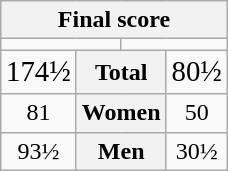<table class="wikitable" style="text-align: center; margin: 0 auto;">
<tr>
<th colspan="6">Final score</th>
</tr>
<tr>
<td colspan="3"></td>
<td colspan="3"></td>
</tr>
<tr>
<td colspan="2"><big>174½</big></td>
<th colspan="2">Total</th>
<td colspan="2"><big>80½</big></td>
</tr>
<tr>
<td colspan="2">81</td>
<th colspan="2">Women</th>
<td colspan="2">50</td>
</tr>
<tr>
<td colspan="2">93½</td>
<th colspan="2">Men</th>
<td colspan="2">30½</td>
</tr>
</table>
